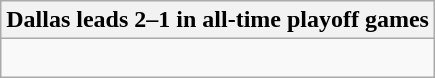<table class="wikitable collapsible collapsed">
<tr>
<th>Dallas leads 2–1 in all-time playoff games</th>
</tr>
<tr>
<td><br>

</td>
</tr>
</table>
